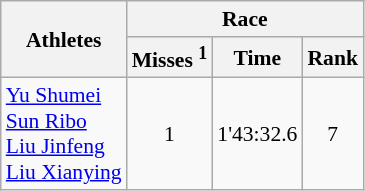<table class="wikitable" border="1" style="font-size:90%">
<tr>
<th rowspan=2>Athletes</th>
<th colspan=3>Race</th>
</tr>
<tr>
<th>Misses <sup>1</sup></th>
<th>Time</th>
<th>Rank</th>
</tr>
<tr>
<td><a href='#'>Yu Shumei</a><br><a href='#'>Sun Ribo</a><br><a href='#'>Liu Jinfeng</a><br><a href='#'>Liu Xianying</a></td>
<td align=center>1</td>
<td align=center>1'43:32.6</td>
<td align=center>7</td>
</tr>
</table>
